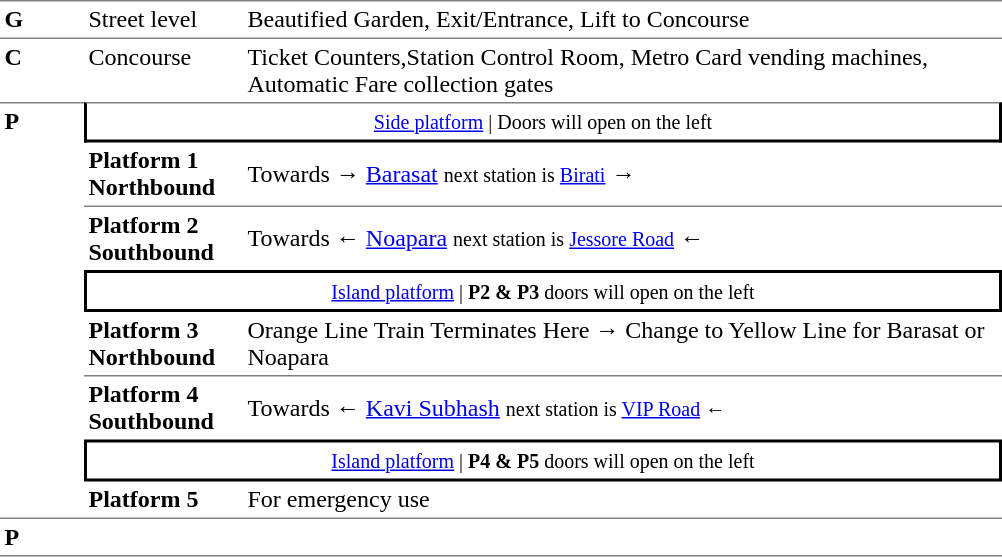<table border=0 cellspacing=0 cellpadding=3>
<tr>
<td style="border-bottom:solid 1px gray;border-top:solid 1px gray;" width=50 valign=top><strong>G</strong></td>
<td style="border-top:solid 1px gray;border-bottom:solid 1px gray;" width=100 valign=top>Street level</td>
<td style="border-top:solid 1px gray;border-bottom:solid 1px gray;" width=500 valign=top>Beautified Garden, Exit/Entrance, Lift to Concourse</td>
</tr>
<tr>
<td valign=top><strong>C</strong></td>
<td valign=top>Concourse</td>
<td valign=top>Ticket Counters,Station Control Room, Metro Card vending machines, Automatic Fare collection gates<br></td>
</tr>
<tr>
<td rowspan="8" style="border-top:solid 1px gray;border-bottom:solid 1px gray;" width="50" valign="top"><strong>P</strong></td>
<td style="border-top:solid 1px gray;border-right:solid 2px black;border-left:solid 2px black;border-bottom:solid 2px black;text-align:center;" colspan=2><small><a href='#'>Side platform</a> | Doors will open on the left </small></td>
</tr>
<tr>
<td style="border-bottom:solid 1px gray;" width=100><span><strong>Platform 1</strong><br><strong>Northbound</strong></span></td>
<td style="border-bottom:solid 1px gray;" width=500>Towards → <a href='#'>Barasat</a> <small>next station is <a href='#'>Birati</a></small> →</td>
</tr>
<tr>
<td><span><strong>Platform 2</strong><br><strong>Southbound</strong></span></td>
<td>Towards ← <a href='#'>Noapara</a> <small>next station is <a href='#'>Jessore Road</a></small> ←</td>
</tr>
<tr>
<td colspan="2" style="border-top:solid 2px black;border-right:solid 2px black;border-left:solid 2px black;border-bottom:solid 2px black;text-align:center;"><small><a href='#'>Island platform</a> | <strong>P2 & P3</strong> doors will open on the left</small> </td>
</tr>
<tr>
<td style="border-bottom:solid 1px gray;" width=100><span><strong>Platform 3</strong><br><strong>Northbound</strong></span></td>
<td style="border-bottom:solid 1px gray;" width=500>Orange Line Train Terminates Here → Change to Yellow Line for Barasat or Noapara</td>
</tr>
<tr>
<td><span><strong>Platform 4</strong><br><strong>Southbound</strong></span></td>
<td>Towards ← <a href='#'>Kavi Subhash</a> <small>next station is <a href='#'>VIP Road</a> ←</small></td>
</tr>
<tr>
<td colspan="2" style="border-top:solid 2px black;border-right:solid 2px black;border-left:solid 2px black;border-bottom:solid 2px black;text-align:center;"><small><a href='#'>Island platform</a> | <strong>P4 & P5</strong> doors will open on the left</small> </td>
</tr>
<tr>
<td style="border-bottom:solid 1px gray;" width="100"><span><strong>Platform 5</strong></span></td>
<td style="border-bottom:solid 1px gray;" width="500">For emergency use</td>
</tr>
<tr>
<td style="border-bottom:solid 1px gray;" width="50" valign="top"><strong>P</strong></td>
<td style="border-bottom:solid 1px gray;" width="50" valign="top"></td>
<td style="border-bottom:solid 1px gray;" width="50"></td>
</tr>
<tr>
</tr>
</table>
